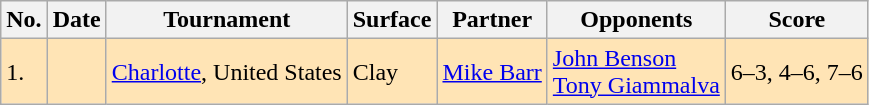<table class="sortable wikitable">
<tr>
<th>No.</th>
<th>Date</th>
<th>Tournament</th>
<th>Surface</th>
<th>Partner</th>
<th>Opponents</th>
<th class="unsortable">Score</th>
</tr>
<tr style="background:moccasin;">
<td>1.</td>
<td></td>
<td><a href='#'>Charlotte</a>, United States</td>
<td>Clay</td>
<td> <a href='#'>Mike Barr</a></td>
<td> <a href='#'>John Benson</a><br> <a href='#'>Tony Giammalva</a></td>
<td>6–3, 4–6, 7–6</td>
</tr>
</table>
